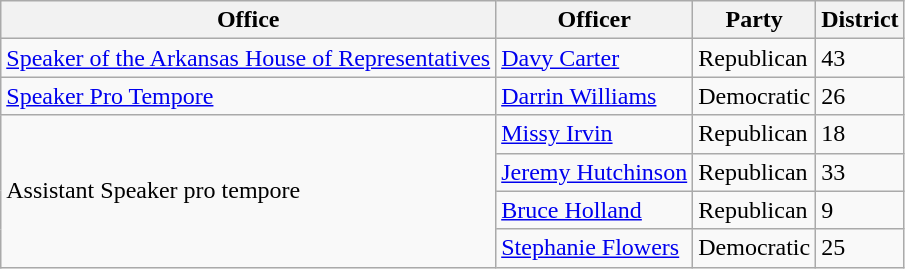<table class="wikitable">
<tr>
<th>Office</th>
<th>Officer</th>
<th>Party</th>
<th>District</th>
</tr>
<tr>
<td><a href='#'>Speaker of the Arkansas House of Representatives</a></td>
<td><a href='#'>Davy Carter</a></td>
<td>Republican</td>
<td>43</td>
</tr>
<tr>
<td><a href='#'>Speaker Pro Tempore</a></td>
<td><a href='#'>Darrin Williams</a></td>
<td>Democratic</td>
<td>26</td>
</tr>
<tr>
<td rowspan=4>Assistant Speaker pro tempore</td>
<td><a href='#'>Missy Irvin</a></td>
<td>Republican</td>
<td>18</td>
</tr>
<tr>
<td><a href='#'>Jeremy Hutchinson</a></td>
<td>Republican</td>
<td>33</td>
</tr>
<tr>
<td><a href='#'>Bruce Holland</a></td>
<td>Republican</td>
<td>9</td>
</tr>
<tr>
<td><a href='#'>Stephanie Flowers</a></td>
<td>Democratic</td>
<td>25</td>
</tr>
</table>
